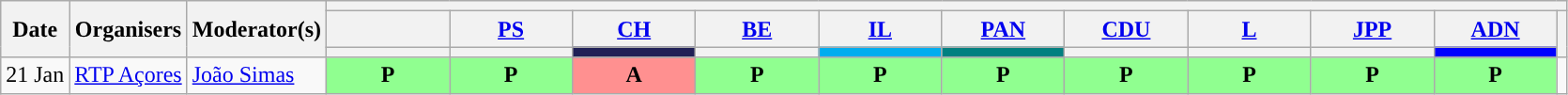<table class="wikitable" style="text-align:center;">
<tr>
<th rowspan="3">Date</th>
<th rowspan="3">Organisers</th>
<th rowspan="3">Moderator(s)</th>
<th colspan="11">          </th>
</tr>
<tr>
<th scope="col" style="width:5em;"></th>
<th scope="col" style="width:5em;"><a href='#'>PS</a></th>
<th scope="col" style="width:5em;"><a href='#'>CH</a></th>
<th scope="col" style="width:5em;"><a href='#'>BE</a></th>
<th scope="col" style="width:5em;"><a href='#'>IL</a></th>
<th scope="col" style="width:5em;"><a href='#'>PAN</a></th>
<th scope="col" style="width:5em;"><a href='#'>CDU</a></th>
<th scope="col" style="width:5em;"><a href='#'>L</a></th>
<th scope="col" style="width:5em;"><a href='#'>JPP</a></th>
<th scope="col" style="width:5em;"><a href='#'>ADN</a></th>
<th rowspan="2"></th>
</tr>
<tr>
<th style="color:inherit;background:"></th>
<th style="color:inherit;background:"></th>
<th style="color:inherit;background:#202056;"></th>
<th style="color:inherit;background:"></th>
<th style="color:inherit;background:#00ADEF;"></th>
<th style="color:inherit;background:teal;"></th>
<th style="color:inherit;background:"></th>
<th style="color:inherit;background:"></th>
<th style="color:inherit;background:"></th>
<th style="color:inherit;background:blue;"></th>
</tr>
<tr>
<td style="white-space:nowrap; text-align:left;">21 Jan</td>
<td style="white-space:nowrap; text-align:left;"><a href='#'>RTP Açores</a></td>
<td style="white-space:nowrap; text-align:left;"><a href='#'>João Simas</a></td>
<td style="background:#90FF90;"><strong>P</strong><br></td>
<td style="background:#90FF90;"><strong>P</strong><br></td>
<td style="background:#FF9090;"><strong>A</strong><br></td>
<td style="background:#90FF90;"><strong>P</strong><br></td>
<td style="background:#90FF90;"><strong>P</strong><br></td>
<td style="background:#90FF90;"><strong>P</strong><br></td>
<td style="background:#90FF90;"><strong>P</strong><br></td>
<td style="background:#90FF90;"><strong>P</strong><br></td>
<td style="background:#90FF90;"><strong>P</strong><br></td>
<td style="background:#90FF90;"><strong>P</strong><br></td>
<td></td>
</tr>
</table>
